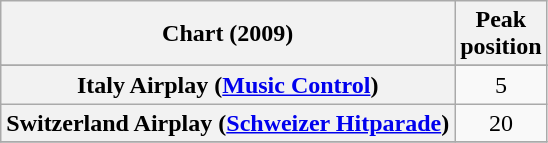<table class="wikitable sortable plainrowheaders">
<tr>
<th>Chart (2009)</th>
<th>Peak <br>position</th>
</tr>
<tr>
</tr>
<tr>
<th scope="row">Italy Airplay (<a href='#'>Music Control</a>)</th>
<td style="text-align:center;">5</td>
</tr>
<tr>
<th scope="row">Switzerland Airplay (<a href='#'>Schweizer Hitparade</a>)</th>
<td style="text-align:center;">20</td>
</tr>
<tr>
</tr>
</table>
